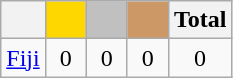<table class="wikitable">
<tr>
<th></th>
<th style="background-color:gold">        </th>
<th style="background-color:silver">      </th>
<th style="background-color:#CC9966">      </th>
<th>Total</th>
</tr>
<tr align="center">
<td> <a href='#'>Fiji</a></td>
<td>0</td>
<td>0</td>
<td>0</td>
<td>0</td>
</tr>
</table>
